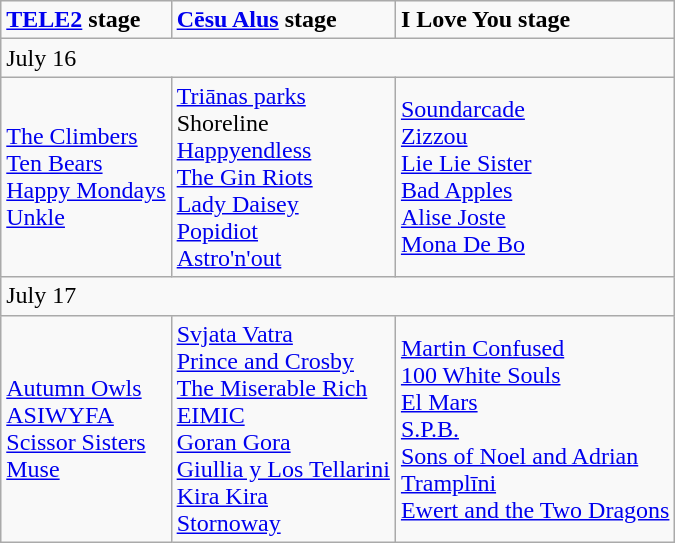<table class="wikitable">
<tr>
<td><strong><a href='#'>TELE2</a> stage</strong></td>
<td><strong><a href='#'>Cēsu Alus</a> stage</strong></td>
<td><strong>I Love You stage</strong></td>
</tr>
<tr>
<td colspan="4">July 16</td>
</tr>
<tr>
<td><a href='#'>The Climbers</a><br> <a href='#'>Ten Bears</a><br> <a href='#'>Happy Mondays</a><br> <a href='#'>Unkle</a></td>
<td><a href='#'>Triānas parks</a><br> Shoreline<br> <a href='#'>Happyendless</a><br> <a href='#'>The Gin Riots</a><br> <a href='#'>Lady Daisey</a><br> <a href='#'>Popidiot</a><br> <a href='#'>Astro'n'out</a></td>
<td><a href='#'>Soundarcade</a><br> <a href='#'>Zizzou</a><br> <a href='#'>Lie Lie Sister</a><br> <a href='#'>Bad Apples</a><br> <a href='#'>Alise Joste</a><br> <a href='#'>Mona De Bo</a></td>
</tr>
<tr>
<td colspan="4">July 17</td>
</tr>
<tr>
<td><a href='#'>Autumn Owls</a><br> <a href='#'>ASIWYFA</a><br> <a href='#'>Scissor Sisters</a><br> <a href='#'>Muse</a></td>
<td><a href='#'>Svjata Vatra</a><br> <a href='#'>Prince and Crosby</a><br> <a href='#'>The Miserable Rich</a><br> <a href='#'>EIMIC</a><br> <a href='#'>Goran Gora</a><br> <a href='#'>Giullia y Los Tellarini</a><br> <a href='#'>Kira Kira</a><br> <a href='#'>Stornoway</a></td>
<td><a href='#'>Martin Confused</a><br> <a href='#'>100 White Souls</a><br> <a href='#'>El Mars</a><br> <a href='#'>S.P.B.</a><br> <a href='#'>Sons of Noel and Adrian</a><br> <a href='#'>Tramplīni</a><br> <a href='#'>Ewert and the Two Dragons</a></td>
</tr>
</table>
